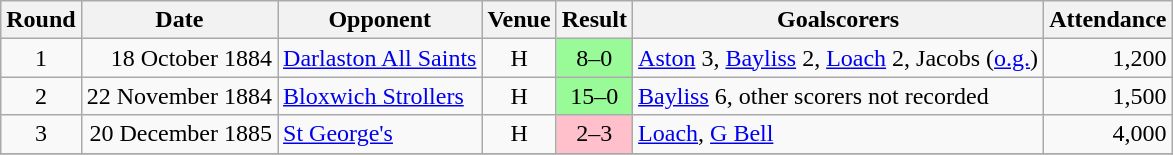<table class="wikitable">
<tr>
<th>Round</th>
<th>Date</th>
<th>Opponent</th>
<th>Venue</th>
<th>Result</th>
<th>Goalscorers</th>
<th>Attendance</th>
</tr>
<tr>
<td align="center">1</td>
<td align="right">18 October 1884</td>
<td><a href='#'>Darlaston All Saints</a></td>
<td align="center">H</td>
<td align="center" bgcolor="PaleGreen">8–0</td>
<td><a href='#'>Aston</a> 3, <a href='#'>Bayliss</a> 2, <a href='#'>Loach</a> 2, Jacobs (<a href='#'>o.g.</a>)</td>
<td align="right">1,200</td>
</tr>
<tr>
<td align="center">2</td>
<td align="right">22 November 1884</td>
<td><a href='#'>Bloxwich Strollers</a></td>
<td align="center">H</td>
<td align="center" bgcolor="PaleGreen">15–0</td>
<td><a href='#'>Bayliss</a> 6, other scorers not recorded</td>
<td align="right">1,500</td>
</tr>
<tr>
<td align="center">3</td>
<td align="right">20 December 1885</td>
<td><a href='#'>St George's</a></td>
<td align="center">H</td>
<td align="center" bgcolor="Pink">2–3</td>
<td><a href='#'>Loach</a>, <a href='#'>G Bell</a></td>
<td align="right">4,000</td>
</tr>
<tr>
</tr>
</table>
